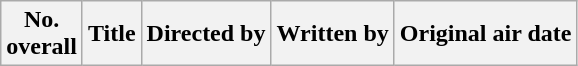<table class="wikitable plainrowheaders"  background:#fff;">
<tr>
<th style="background:#;">No.<br>overall</th>
<th style="background:#;">Title</th>
<th style="background:#;">Directed by</th>
<th style="background:#;">Written by</th>
<th style="background:#;">Original air date<br>











</th>
</tr>
</table>
